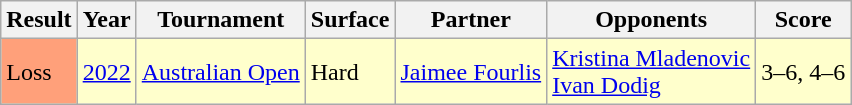<table class="sortable wikitable nowrap">
<tr>
<th>Result</th>
<th>Year</th>
<th>Tournament</th>
<th>Surface</th>
<th>Partner</th>
<th>Opponents</th>
<th class="unsortable">Score</th>
</tr>
<tr style="background:#ffc;">
<td style="background:#ffa07a;">Loss</td>
<td><a href='#'>2022</a></td>
<td><a href='#'>Australian Open</a></td>
<td>Hard</td>
<td> <a href='#'>Jaimee Fourlis</a></td>
<td> <a href='#'>Kristina Mladenovic</a> <br>  <a href='#'>Ivan Dodig</a></td>
<td>3–6, 4–6</td>
</tr>
</table>
